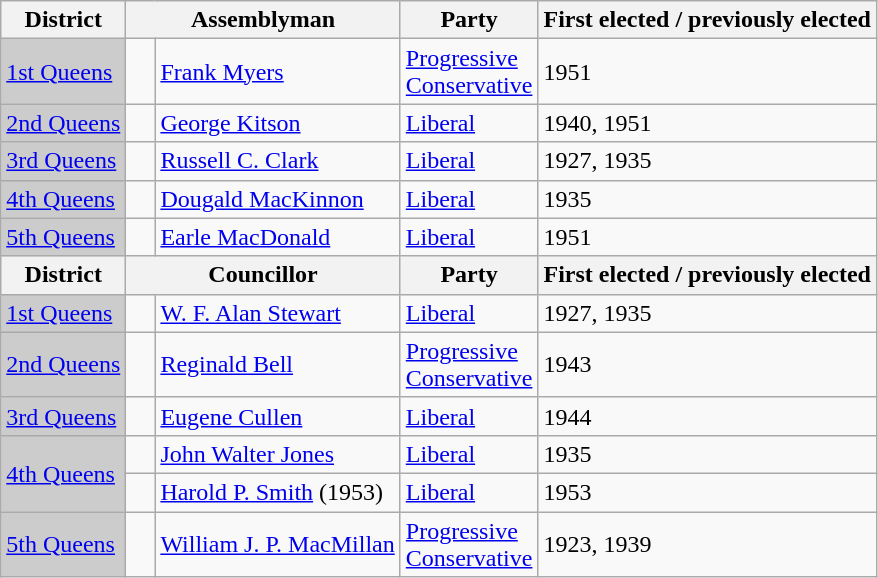<table class="wikitable sortable">
<tr>
<th>District</th>
<th colspan="2">Assemblyman</th>
<th>Party</th>
<th>First elected / previously elected</th>
</tr>
<tr>
<td bgcolor="CCCCCC"><a href='#'>1st Queens</a></td>
<td>   </td>
<td><a href='#'>Frank Myers</a></td>
<td><a href='#'>Progressive <br> Conservative</a></td>
<td>1951</td>
</tr>
<tr>
<td bgcolor="CCCCCC"><a href='#'>2nd Queens</a></td>
<td>   </td>
<td><a href='#'>George Kitson</a></td>
<td><a href='#'>Liberal</a></td>
<td>1940, 1951</td>
</tr>
<tr>
<td bgcolor="CCCCCC"><a href='#'>3rd Queens</a></td>
<td>   </td>
<td><a href='#'>Russell C. Clark</a></td>
<td><a href='#'>Liberal</a></td>
<td>1927, 1935</td>
</tr>
<tr>
<td bgcolor="CCCCCC"><a href='#'>4th Queens</a></td>
<td>   </td>
<td><a href='#'>Dougald MacKinnon</a></td>
<td><a href='#'>Liberal</a></td>
<td>1935</td>
</tr>
<tr>
<td bgcolor="CCCCCC"><a href='#'>5th Queens</a></td>
<td>   </td>
<td><a href='#'>Earle MacDonald</a></td>
<td><a href='#'>Liberal</a></td>
<td>1951</td>
</tr>
<tr>
<th>District</th>
<th colspan="2">Councillor</th>
<th>Party</th>
<th>First elected / previously elected</th>
</tr>
<tr>
<td bgcolor="CCCCCC"><a href='#'>1st Queens</a></td>
<td>   </td>
<td><a href='#'>W. F. Alan Stewart</a></td>
<td><a href='#'>Liberal</a></td>
<td>1927, 1935</td>
</tr>
<tr>
<td bgcolor="CCCCCC"><a href='#'>2nd Queens</a></td>
<td>   </td>
<td><a href='#'>Reginald Bell</a></td>
<td><a href='#'>Progressive <br> Conservative</a></td>
<td>1943</td>
</tr>
<tr>
<td bgcolor="CCCCCC"><a href='#'>3rd Queens</a></td>
<td>   </td>
<td><a href='#'>Eugene Cullen</a></td>
<td><a href='#'>Liberal</a></td>
<td>1944</td>
</tr>
<tr>
<td rowspan=2 bgcolor="CCCCCC"><a href='#'>4th Queens</a></td>
<td>   </td>
<td><a href='#'>John Walter Jones</a></td>
<td><a href='#'>Liberal</a></td>
<td>1935</td>
</tr>
<tr>
<td> </td>
<td><a href='#'>Harold P. Smith</a> (1953)</td>
<td><a href='#'>Liberal</a></td>
<td>1953</td>
</tr>
<tr>
<td bgcolor="CCCCCC"><a href='#'>5th Queens</a></td>
<td>   </td>
<td><a href='#'>William J. P. MacMillan</a></td>
<td><a href='#'>Progressive <br> Conservative</a></td>
<td>1923, 1939</td>
</tr>
</table>
